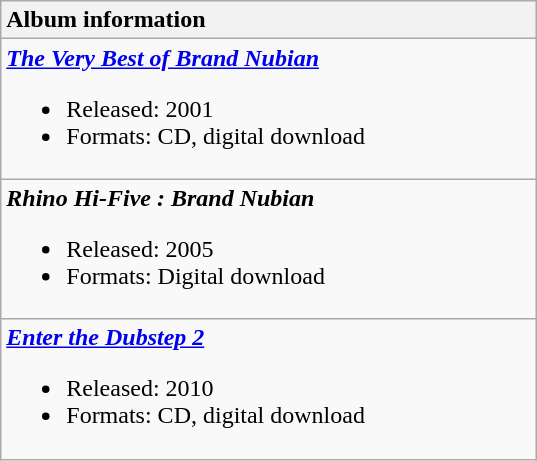<table class="wikitable">
<tr>
<th style="text-align:left; width:350px;">Album information</th>
</tr>
<tr>
<td align="left"><strong><em><a href='#'>The Very Best of Brand Nubian</a></em></strong><br><ul><li>Released: 2001</li><li>Formats: CD, digital download</li></ul></td>
</tr>
<tr>
<td align="left"><strong><em>Rhino Hi-Five : Brand Nubian</em></strong><br><ul><li>Released: 2005</li><li>Formats: Digital download</li></ul></td>
</tr>
<tr>
<td align="left"><strong><em><a href='#'>Enter the Dubstep 2</a></em></strong><br><ul><li>Released: 2010</li><li>Formats: CD, digital download</li></ul></td>
</tr>
</table>
